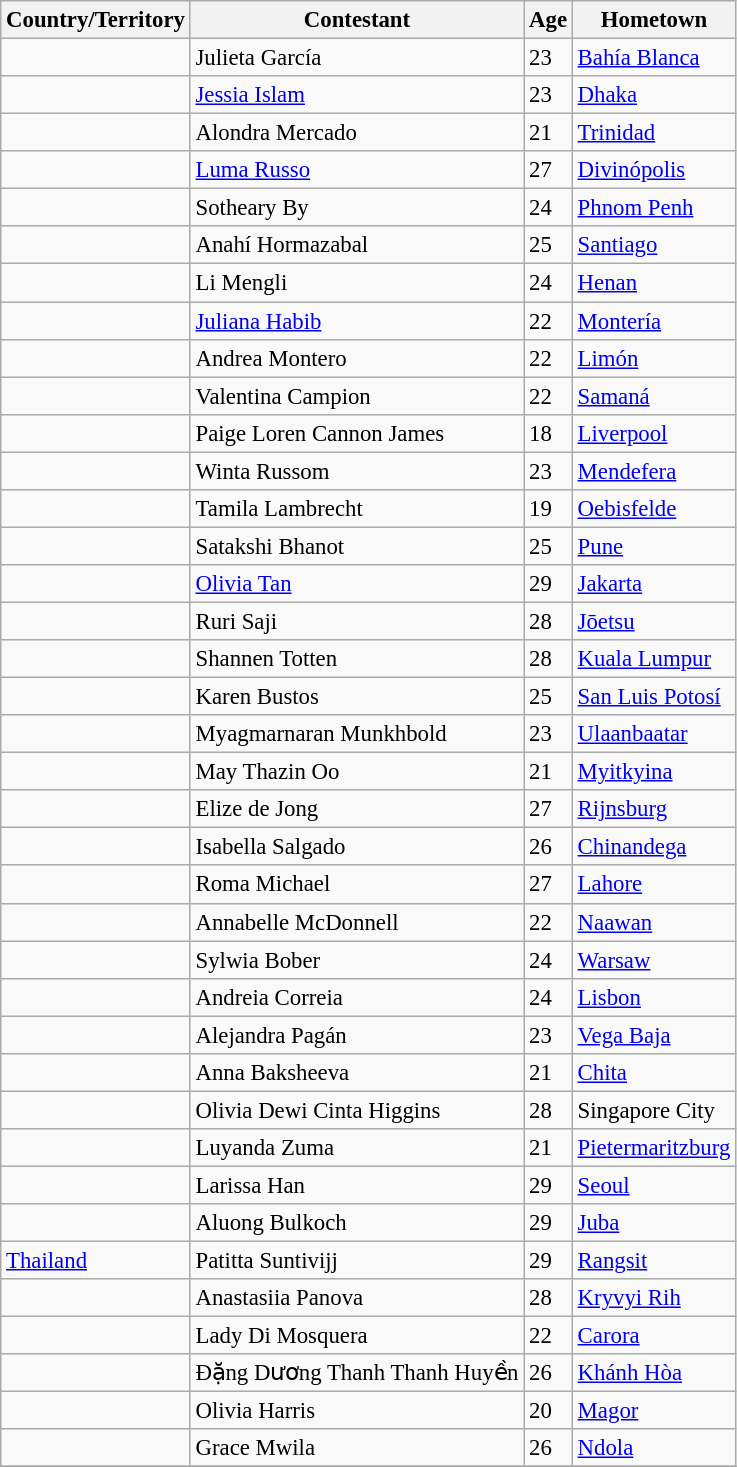<table class="wikitable sortable" style="font-size: 95%; text-align:left">
<tr>
<th>Country/Territory</th>
<th>Contestant</th>
<th>Age</th>
<th>Hometown</th>
</tr>
<tr>
<td align=left></td>
<td>Julieta García</td>
<td>23</td>
<td><a href='#'>Bahía Blanca</a></td>
</tr>
<tr>
<td align=left></td>
<td><a href='#'>Jessia Islam</a></td>
<td>23</td>
<td><a href='#'>Dhaka</a></td>
</tr>
<tr>
<td align=left></td>
<td>Alondra Mercado</td>
<td>21</td>
<td><a href='#'>Trinidad</a></td>
</tr>
<tr>
<td align=left></td>
<td><a href='#'>Luma Russo</a></td>
<td>27</td>
<td><a href='#'>Divinópolis</a></td>
</tr>
<tr>
<td align=left></td>
<td>Sotheary By</td>
<td>24</td>
<td><a href='#'>Phnom Penh</a></td>
</tr>
<tr>
<td align=left></td>
<td>Anahí Hormazabal</td>
<td>25</td>
<td><a href='#'>Santiago</a></td>
</tr>
<tr>
<td align=left></td>
<td>Li Mengli</td>
<td>24</td>
<td><a href='#'>Henan</a></td>
</tr>
<tr>
<td align=left></td>
<td><a href='#'>Juliana Habib</a></td>
<td>22</td>
<td><a href='#'>Montería</a></td>
</tr>
<tr>
<td align=left></td>
<td>Andrea Montero</td>
<td>22</td>
<td><a href='#'>Limón</a></td>
</tr>
<tr>
<td align=left></td>
<td>Valentina Campion</td>
<td>22</td>
<td><a href='#'>Samaná</a></td>
</tr>
<tr>
<td align=left></td>
<td>Paige Loren Cannon James</td>
<td>18</td>
<td><a href='#'>Liverpool</a></td>
</tr>
<tr>
<td align=left></td>
<td>Winta Russom</td>
<td>23</td>
<td><a href='#'>Mendefera</a></td>
</tr>
<tr>
<td align=left></td>
<td>Tamila Lambrecht</td>
<td>19</td>
<td><a href='#'>Oebisfelde</a></td>
</tr>
<tr>
<td align=left></td>
<td>Satakshi Bhanot</td>
<td>25</td>
<td><a href='#'>Pune</a></td>
</tr>
<tr>
<td align=left></td>
<td><a href='#'>Olivia Tan</a></td>
<td>29</td>
<td><a href='#'>Jakarta</a></td>
</tr>
<tr>
<td align=left></td>
<td>Ruri Saji</td>
<td>28</td>
<td><a href='#'>Jōetsu</a></td>
</tr>
<tr>
<td align=left></td>
<td>Shannen Totten</td>
<td>28</td>
<td><a href='#'>Kuala Lumpur</a></td>
</tr>
<tr>
<td align=left></td>
<td>Karen Bustos</td>
<td>25</td>
<td><a href='#'>San Luis Potosí</a></td>
</tr>
<tr>
<td align=left></td>
<td>Myagmarnaran Munkhbold</td>
<td>23</td>
<td><a href='#'>Ulaanbaatar</a></td>
</tr>
<tr>
<td align=left></td>
<td>May Thazin Oo</td>
<td>21</td>
<td><a href='#'>Myitkyina</a></td>
</tr>
<tr>
<td align=left></td>
<td>Elize de Jong</td>
<td>27</td>
<td><a href='#'>Rijnsburg</a></td>
</tr>
<tr>
<td align=left></td>
<td>Isabella Salgado</td>
<td>26</td>
<td><a href='#'>Chinandega</a></td>
</tr>
<tr>
<td align=left></td>
<td>Roma Michael</td>
<td>27</td>
<td><a href='#'>Lahore</a></td>
</tr>
<tr>
<td align=left></td>
<td>Annabelle McDonnell</td>
<td>22</td>
<td><a href='#'>Naawan</a></td>
</tr>
<tr>
<td align=left></td>
<td>Sylwia Bober</td>
<td>24</td>
<td><a href='#'>Warsaw</a></td>
</tr>
<tr>
<td align=left></td>
<td>Andreia Correia</td>
<td>24</td>
<td><a href='#'>Lisbon</a></td>
</tr>
<tr>
<td align=left></td>
<td>Alejandra Pagán</td>
<td>23</td>
<td><a href='#'>Vega Baja</a></td>
</tr>
<tr>
<td align=left></td>
<td>Anna Baksheeva</td>
<td>21</td>
<td><a href='#'>Chita</a></td>
</tr>
<tr>
<td align=left></td>
<td>Olivia Dewi Cinta Higgins</td>
<td>28</td>
<td>Singapore City</td>
</tr>
<tr>
<td align=left></td>
<td>Luyanda Zuma</td>
<td>21</td>
<td><a href='#'>Pietermaritzburg</a></td>
</tr>
<tr>
<td align=left></td>
<td>Larissa Han</td>
<td>29</td>
<td><a href='#'>Seoul</a></td>
</tr>
<tr>
<td align=left></td>
<td>Aluong Bulkoch</td>
<td>29</td>
<td><a href='#'>Juba</a></td>
</tr>
<tr>
<td align=left> <a href='#'>Thailand</a></td>
<td>Patitta Suntivijj</td>
<td>29</td>
<td><a href='#'>Rangsit</a></td>
</tr>
<tr>
<td align=left></td>
<td>Anastasiia Panova</td>
<td>28</td>
<td><a href='#'>Kryvyi Rih</a></td>
</tr>
<tr>
<td align=left></td>
<td>Lady Di Mosquera</td>
<td>22</td>
<td><a href='#'>Carora</a></td>
</tr>
<tr>
<td align=left></td>
<td>Đặng Dương Thanh Thanh Huyền</td>
<td>26</td>
<td><a href='#'>Khánh Hòa</a></td>
</tr>
<tr>
<td align=left></td>
<td>Olivia Harris</td>
<td>20</td>
<td><a href='#'>Magor</a></td>
</tr>
<tr>
<td align=left></td>
<td>Grace Mwila</td>
<td>26</td>
<td><a href='#'>Ndola</a></td>
</tr>
<tr>
</tr>
</table>
